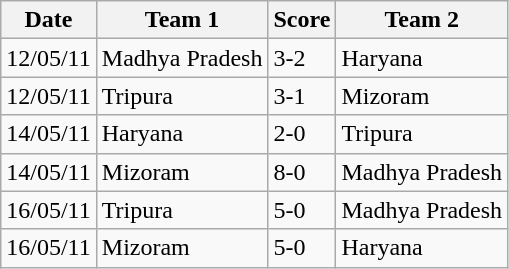<table class="wikitable">
<tr>
<th>Date</th>
<th>Team 1</th>
<th>Score</th>
<th>Team 2</th>
</tr>
<tr>
<td>12/05/11</td>
<td>Madhya Pradesh</td>
<td>3-2</td>
<td>Haryana</td>
</tr>
<tr>
<td>12/05/11</td>
<td>Tripura</td>
<td>3-1</td>
<td>Mizoram</td>
</tr>
<tr>
<td>14/05/11</td>
<td>Haryana</td>
<td>2-0</td>
<td>Tripura</td>
</tr>
<tr>
<td>14/05/11</td>
<td>Mizoram</td>
<td>8-0</td>
<td>Madhya Pradesh</td>
</tr>
<tr>
<td>16/05/11</td>
<td>Tripura</td>
<td>5-0</td>
<td>Madhya Pradesh</td>
</tr>
<tr>
<td>16/05/11</td>
<td>Mizoram</td>
<td>5-0</td>
<td>Haryana</td>
</tr>
</table>
